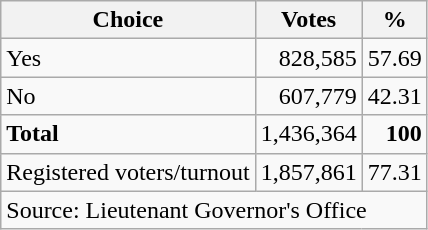<table class="wikitable" style="text-align:right">
<tr>
<th>Choice</th>
<th>Votes</th>
<th>%</th>
</tr>
<tr>
<td align="left"> Yes</td>
<td>828,585</td>
<td>57.69</td>
</tr>
<tr>
<td align="left">No</td>
<td>607,779</td>
<td>42.31</td>
</tr>
<tr>
<td align="left"><strong>Total</strong></td>
<td>1,436,364</td>
<td><strong>100</strong></td>
</tr>
<tr>
<td align="left">Registered voters/turnout</td>
<td>1,857,861</td>
<td>77.31</td>
</tr>
<tr>
<td colspan="3" align="left">Source: Lieutenant Governor's Office</td>
</tr>
</table>
